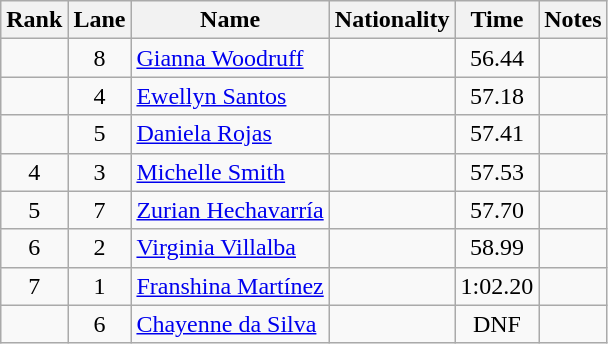<table class="wikitable sortable" style="text-align:center">
<tr>
<th>Rank</th>
<th>Lane</th>
<th>Name</th>
<th>Nationality</th>
<th>Time</th>
<th>Notes</th>
</tr>
<tr>
<td></td>
<td>8</td>
<td align=left><a href='#'>Gianna Woodruff</a></td>
<td align=left></td>
<td>56.44</td>
<td></td>
</tr>
<tr>
<td></td>
<td>4</td>
<td align=left><a href='#'>Ewellyn Santos</a></td>
<td align=left></td>
<td>57.18</td>
<td></td>
</tr>
<tr>
<td></td>
<td>5</td>
<td align=left><a href='#'>Daniela Rojas</a></td>
<td align=left></td>
<td>57.41</td>
<td></td>
</tr>
<tr>
<td>4</td>
<td>3</td>
<td align=left><a href='#'>Michelle Smith</a></td>
<td align=left></td>
<td>57.53</td>
<td></td>
</tr>
<tr>
<td>5</td>
<td>7</td>
<td align=left><a href='#'>Zurian Hechavarría</a></td>
<td align=left></td>
<td>57.70</td>
<td></td>
</tr>
<tr>
<td>6</td>
<td>2</td>
<td align=left><a href='#'>Virginia Villalba</a></td>
<td align=left></td>
<td>58.99</td>
<td></td>
</tr>
<tr>
<td>7</td>
<td>1</td>
<td align=left><a href='#'>Franshina Martínez</a></td>
<td align=left></td>
<td>1:02.20</td>
<td></td>
</tr>
<tr>
<td></td>
<td>6</td>
<td align=left><a href='#'>Chayenne da Silva</a></td>
<td align=left></td>
<td>DNF</td>
<td></td>
</tr>
</table>
